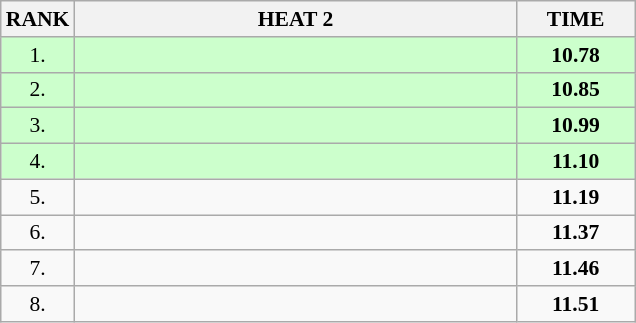<table class="wikitable" style="border-collapse: collapse; font-size: 90%;">
<tr>
<th>RANK</th>
<th style="width: 20em">HEAT 2</th>
<th style="width: 5em">TIME</th>
</tr>
<tr style="background:#ccffcc;">
<td align="center">1.</td>
<td></td>
<td align="center"><strong>10.78</strong></td>
</tr>
<tr style="background:#ccffcc;">
<td align="center">2.</td>
<td></td>
<td align="center"><strong>10.85</strong></td>
</tr>
<tr style="background:#ccffcc;">
<td align="center">3.</td>
<td></td>
<td align="center"><strong>10.99</strong></td>
</tr>
<tr style="background:#ccffcc;">
<td align="center">4.</td>
<td></td>
<td align="center"><strong>11.10</strong></td>
</tr>
<tr>
<td align="center">5.</td>
<td></td>
<td align="center"><strong>11.19</strong></td>
</tr>
<tr>
<td align="center">6.</td>
<td></td>
<td align="center"><strong>11.37</strong></td>
</tr>
<tr>
<td align="center">7.</td>
<td></td>
<td align="center"><strong>11.46</strong></td>
</tr>
<tr>
<td align="center">8.</td>
<td></td>
<td align="center"><strong>11.51</strong></td>
</tr>
</table>
